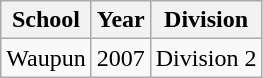<table class="wikitable">
<tr>
<th>School</th>
<th>Year</th>
<th>Division</th>
</tr>
<tr>
<td>Waupun</td>
<td>2007</td>
<td>Division 2</td>
</tr>
</table>
